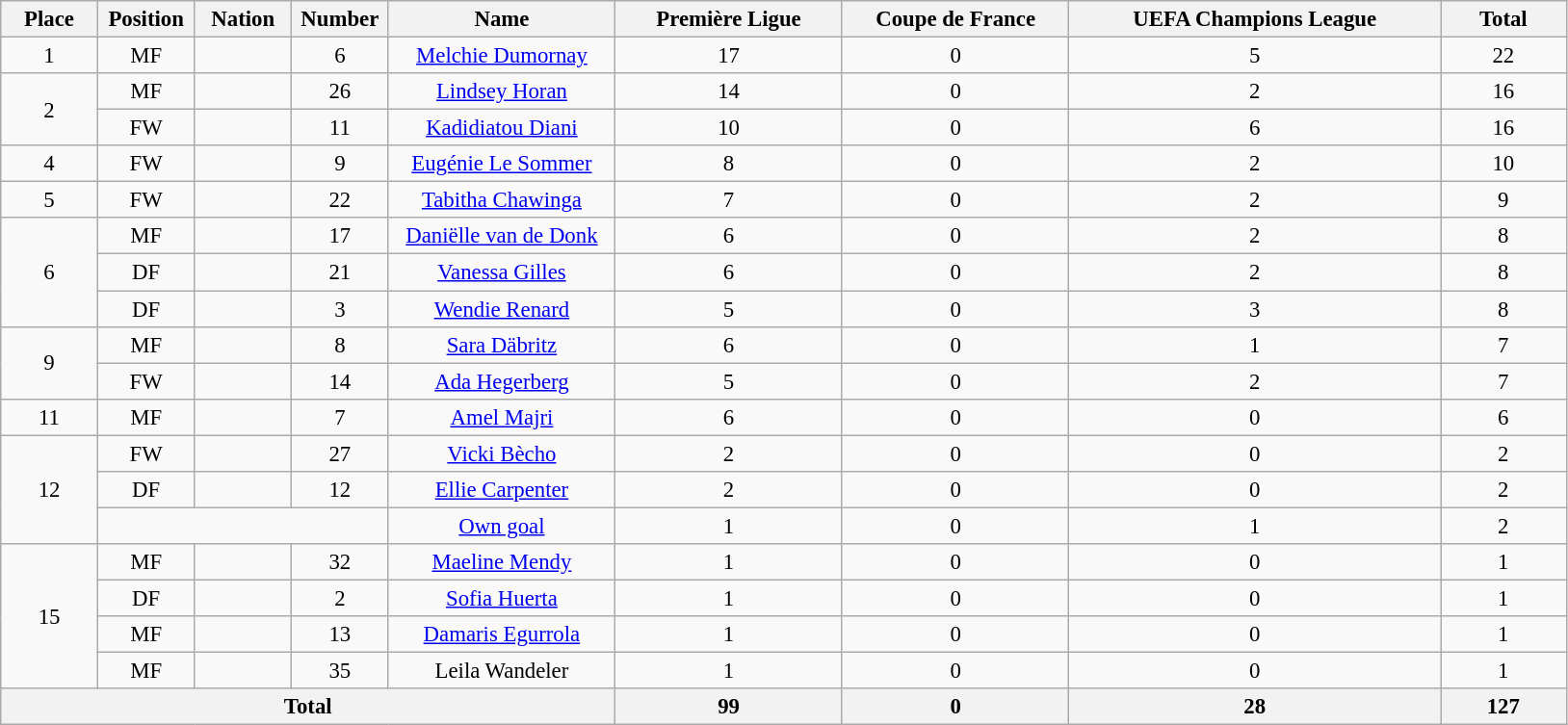<table class="wikitable" style="font-size: 95%; text-align: center;">
<tr>
<th width=60>Place</th>
<th width=60>Position</th>
<th width=60>Nation</th>
<th width=60>Number</th>
<th width=150>Name</th>
<th width=150>Première Ligue</th>
<th width=150>Coupe de France</th>
<th width=250>UEFA Champions League</th>
<th width=80>Total</th>
</tr>
<tr>
<td>1</td>
<td>MF</td>
<td></td>
<td>6</td>
<td><a href='#'>Melchie Dumornay</a></td>
<td>17</td>
<td>0</td>
<td>5</td>
<td>22</td>
</tr>
<tr>
<td rowspan="2">2</td>
<td>MF</td>
<td></td>
<td>26</td>
<td><a href='#'>Lindsey Horan</a></td>
<td>14</td>
<td>0</td>
<td>2</td>
<td>16</td>
</tr>
<tr>
<td>FW</td>
<td></td>
<td>11</td>
<td><a href='#'>Kadidiatou Diani</a></td>
<td>10</td>
<td>0</td>
<td>6</td>
<td>16</td>
</tr>
<tr>
<td>4</td>
<td>FW</td>
<td></td>
<td>9</td>
<td><a href='#'>Eugénie Le Sommer</a></td>
<td>8</td>
<td>0</td>
<td>2</td>
<td>10</td>
</tr>
<tr>
<td>5</td>
<td>FW</td>
<td></td>
<td>22</td>
<td><a href='#'>Tabitha Chawinga</a></td>
<td>7</td>
<td>0</td>
<td>2</td>
<td>9</td>
</tr>
<tr>
<td rowspan="3">6</td>
<td>MF</td>
<td></td>
<td>17</td>
<td><a href='#'>Daniëlle van de Donk</a></td>
<td>6</td>
<td>0</td>
<td>2</td>
<td>8</td>
</tr>
<tr>
<td>DF</td>
<td></td>
<td>21</td>
<td><a href='#'>Vanessa Gilles</a></td>
<td>6</td>
<td>0</td>
<td>2</td>
<td>8</td>
</tr>
<tr>
<td>DF</td>
<td></td>
<td>3</td>
<td><a href='#'>Wendie Renard</a></td>
<td>5</td>
<td>0</td>
<td>3</td>
<td>8</td>
</tr>
<tr>
<td rowspan="2">9</td>
<td>MF</td>
<td></td>
<td>8</td>
<td><a href='#'>Sara Däbritz</a></td>
<td>6</td>
<td>0</td>
<td>1</td>
<td>7</td>
</tr>
<tr>
<td>FW</td>
<td></td>
<td>14</td>
<td><a href='#'>Ada Hegerberg</a></td>
<td>5</td>
<td>0</td>
<td>2</td>
<td>7</td>
</tr>
<tr>
<td>11</td>
<td>MF</td>
<td></td>
<td>7</td>
<td><a href='#'>Amel Majri</a></td>
<td>6</td>
<td>0</td>
<td>0</td>
<td>6</td>
</tr>
<tr>
<td rowspan="3">12</td>
<td>FW</td>
<td></td>
<td>27</td>
<td><a href='#'>Vicki Bècho</a></td>
<td>2</td>
<td>0</td>
<td>0</td>
<td>2</td>
</tr>
<tr>
<td>DF</td>
<td></td>
<td>12</td>
<td><a href='#'>Ellie Carpenter</a></td>
<td>2</td>
<td>0</td>
<td>0</td>
<td>2</td>
</tr>
<tr>
<td colspan="3"></td>
<td><a href='#'>Own goal</a></td>
<td>1</td>
<td>0</td>
<td>1</td>
<td>2</td>
</tr>
<tr>
<td rowspan="4">15</td>
<td>MF</td>
<td></td>
<td>32</td>
<td><a href='#'>Maeline Mendy</a></td>
<td>1</td>
<td>0</td>
<td>0</td>
<td>1</td>
</tr>
<tr>
<td>DF</td>
<td></td>
<td>2</td>
<td><a href='#'>Sofia Huerta</a></td>
<td>1</td>
<td>0</td>
<td>0</td>
<td>1</td>
</tr>
<tr>
<td>MF</td>
<td></td>
<td>13</td>
<td><a href='#'>Damaris Egurrola</a></td>
<td>1</td>
<td>0</td>
<td>0</td>
<td>1</td>
</tr>
<tr>
<td>MF</td>
<td></td>
<td>35</td>
<td>Leila Wandeler</td>
<td>1</td>
<td>0</td>
<td>0</td>
<td>1</td>
</tr>
<tr>
<th colspan=5>Total</th>
<th>99</th>
<th>0</th>
<th>28</th>
<th>127</th>
</tr>
</table>
